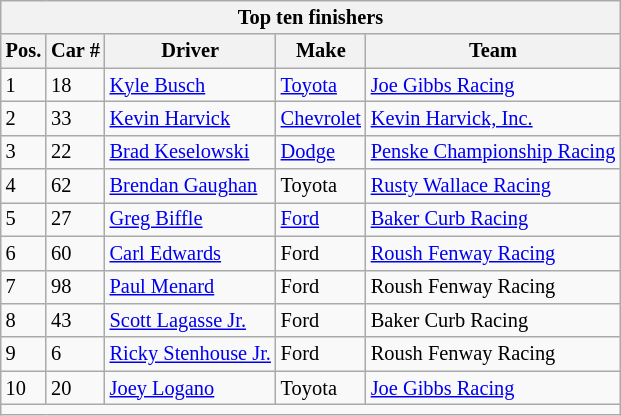<table class="wikitable" style="font-size: 85%;">
<tr>
<th colspan=5 align=center>Top ten finishers</th>
</tr>
<tr>
<th>Pos.</th>
<th>Car #</th>
<th>Driver</th>
<th>Make</th>
<th>Team</th>
</tr>
<tr>
<td>1</td>
<td>18</td>
<td><a href='#'>Kyle Busch</a></td>
<td><a href='#'>Toyota</a></td>
<td><a href='#'>Joe Gibbs Racing</a></td>
</tr>
<tr>
<td>2</td>
<td>33</td>
<td><a href='#'>Kevin Harvick</a></td>
<td><a href='#'>Chevrolet</a></td>
<td><a href='#'>Kevin Harvick, Inc.</a></td>
</tr>
<tr>
<td>3</td>
<td>22</td>
<td><a href='#'>Brad Keselowski</a></td>
<td><a href='#'>Dodge</a></td>
<td><a href='#'>Penske Championship Racing</a></td>
</tr>
<tr>
<td>4</td>
<td>62</td>
<td><a href='#'>Brendan Gaughan</a></td>
<td>Toyota</td>
<td><a href='#'>Rusty Wallace Racing</a></td>
</tr>
<tr>
<td>5</td>
<td>27</td>
<td><a href='#'>Greg Biffle</a></td>
<td><a href='#'>Ford</a></td>
<td><a href='#'>Baker Curb Racing</a></td>
</tr>
<tr>
<td>6</td>
<td>60</td>
<td><a href='#'>Carl Edwards</a></td>
<td>Ford</td>
<td><a href='#'>Roush Fenway Racing</a></td>
</tr>
<tr>
<td>7</td>
<td>98</td>
<td><a href='#'>Paul Menard</a></td>
<td>Ford</td>
<td>Roush Fenway Racing</td>
</tr>
<tr>
<td>8</td>
<td>43</td>
<td><a href='#'>Scott Lagasse Jr.</a></td>
<td>Ford</td>
<td>Baker Curb Racing</td>
</tr>
<tr>
<td>9</td>
<td>6</td>
<td><a href='#'>Ricky Stenhouse Jr.</a></td>
<td>Ford</td>
<td>Roush Fenway Racing</td>
</tr>
<tr>
<td>10</td>
<td>20</td>
<td><a href='#'>Joey Logano</a></td>
<td>Toyota</td>
<td><a href='#'>Joe Gibbs Racing</a></td>
</tr>
<tr>
<td colspan=5 align=center></td>
</tr>
</table>
